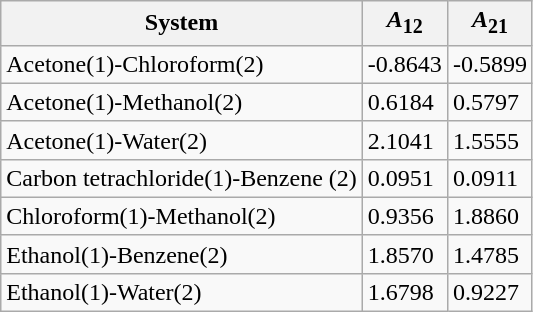<table class="wikitable">
<tr>
<th>System</th>
<th><em>A</em><sub>12</sub></th>
<th><em>A</em><sub>21</sub></th>
</tr>
<tr>
<td>Acetone(1)-Chloroform(2)</td>
<td>-0.8643</td>
<td>-0.5899</td>
</tr>
<tr>
<td>Acetone(1)-Methanol(2)</td>
<td>0.6184</td>
<td>0.5797</td>
</tr>
<tr>
<td>Acetone(1)-Water(2)</td>
<td>2.1041</td>
<td>1.5555</td>
</tr>
<tr>
<td>Carbon tetrachloride(1)-Benzene (2)</td>
<td>0.0951</td>
<td>0.0911</td>
</tr>
<tr>
<td>Chloroform(1)-Methanol(2)</td>
<td>0.9356</td>
<td>1.8860</td>
</tr>
<tr>
<td>Ethanol(1)-Benzene(2)</td>
<td>1.8570</td>
<td>1.4785</td>
</tr>
<tr>
<td>Ethanol(1)-Water(2)</td>
<td>1.6798</td>
<td>0.9227</td>
</tr>
</table>
